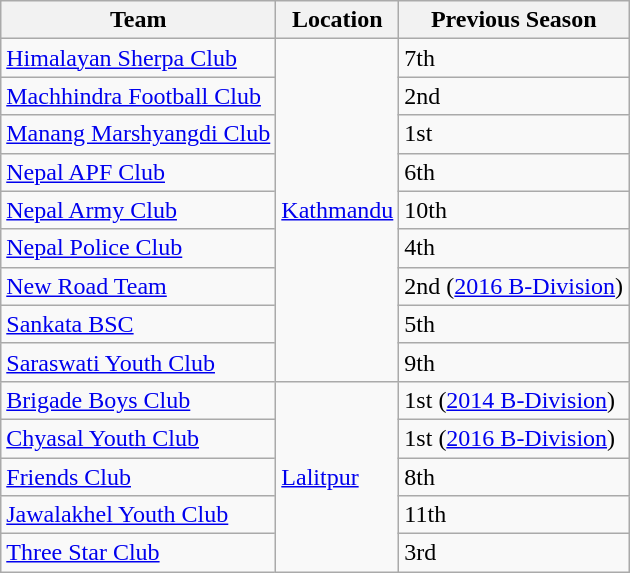<table class="wikitable sortable">
<tr>
<th>Team</th>
<th>Location</th>
<th>Previous Season</th>
</tr>
<tr>
<td><a href='#'>Himalayan Sherpa Club</a></td>
<td rowspan="9"><a href='#'>Kathmandu</a></td>
<td>7th</td>
</tr>
<tr>
<td><a href='#'>Machhindra Football Club</a></td>
<td>2nd</td>
</tr>
<tr>
<td><a href='#'>Manang Marshyangdi Club</a></td>
<td>1st</td>
</tr>
<tr>
<td><a href='#'>Nepal APF Club</a></td>
<td>6th</td>
</tr>
<tr>
<td><a href='#'>Nepal Army Club</a></td>
<td>10th</td>
</tr>
<tr>
<td><a href='#'>Nepal Police Club</a></td>
<td>4th</td>
</tr>
<tr>
<td><a href='#'>New Road Team</a></td>
<td>2nd (<a href='#'>2016 B-Division</a>)</td>
</tr>
<tr>
<td><a href='#'>Sankata BSC</a></td>
<td>5th</td>
</tr>
<tr>
<td><a href='#'>Saraswati Youth Club</a></td>
<td>9th</td>
</tr>
<tr>
<td><a href='#'>Brigade Boys Club</a></td>
<td rowspan="5"><a href='#'>Lalitpur</a></td>
<td>1st (<a href='#'>2014 B-Division</a>)</td>
</tr>
<tr>
<td><a href='#'>Chyasal Youth Club</a></td>
<td>1st (<a href='#'>2016 B-Division</a>)</td>
</tr>
<tr>
<td><a href='#'>Friends Club</a></td>
<td>8th</td>
</tr>
<tr>
<td><a href='#'>Jawalakhel Youth Club</a></td>
<td>11th</td>
</tr>
<tr>
<td><a href='#'>Three Star Club</a></td>
<td>3rd</td>
</tr>
</table>
